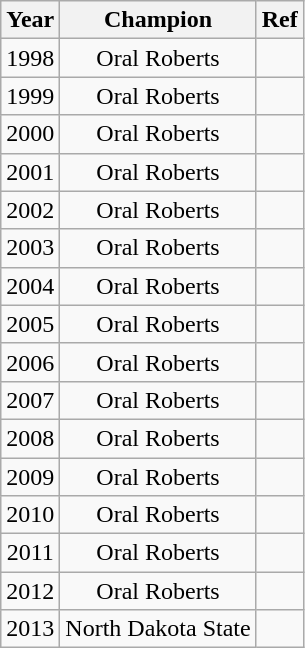<table class="wikitable" style="text-align:center;" cellspacing="2">
<tr>
<th>Year</th>
<th>Champion</th>
<th>Ref</th>
</tr>
<tr>
<td>1998</td>
<td>Oral Roberts</td>
<td></td>
</tr>
<tr>
<td>1999</td>
<td>Oral Roberts</td>
<td></td>
</tr>
<tr>
<td>2000</td>
<td>Oral Roberts</td>
<td></td>
</tr>
<tr>
<td>2001</td>
<td>Oral Roberts</td>
<td></td>
</tr>
<tr>
<td>2002</td>
<td>Oral Roberts</td>
<td></td>
</tr>
<tr>
<td>2003</td>
<td>Oral Roberts</td>
<td></td>
</tr>
<tr>
<td>2004</td>
<td>Oral Roberts</td>
<td></td>
</tr>
<tr>
<td>2005</td>
<td>Oral Roberts</td>
<td></td>
</tr>
<tr>
<td>2006</td>
<td>Oral Roberts</td>
<td></td>
</tr>
<tr>
<td>2007</td>
<td>Oral Roberts</td>
<td></td>
</tr>
<tr>
<td>2008</td>
<td>Oral Roberts</td>
<td></td>
</tr>
<tr>
<td>2009</td>
<td>Oral Roberts</td>
<td></td>
</tr>
<tr>
<td>2010</td>
<td>Oral Roberts</td>
<td></td>
</tr>
<tr>
<td>2011</td>
<td>Oral Roberts</td>
<td></td>
</tr>
<tr>
<td>2012</td>
<td>Oral Roberts</td>
<td></td>
</tr>
<tr>
<td>2013</td>
<td>North Dakota State</td>
<td></td>
</tr>
</table>
